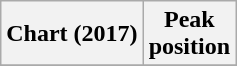<table class="wikitable">
<tr>
<th>Chart (2017)</th>
<th>Peak<br>position</th>
</tr>
<tr>
</tr>
</table>
